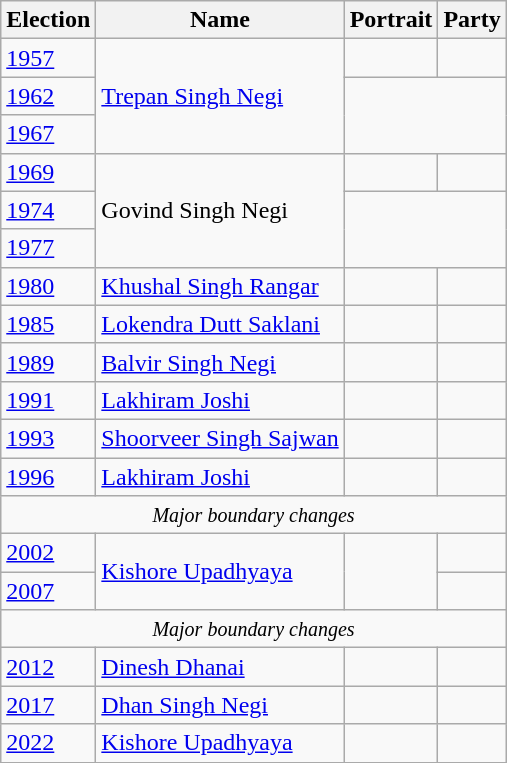<table class="wikitable sortable">
<tr>
<th>Election</th>
<th>Name</th>
<th>Portrait</th>
<th colspan=2>Party</th>
</tr>
<tr>
<td><a href='#'>1957</a></td>
<td rowspan="3"><a href='#'>Trepan Singh Negi</a></td>
<td></td>
<td></td>
</tr>
<tr>
<td><a href='#'>1962</a></td>
</tr>
<tr>
<td><a href='#'>1967</a></td>
</tr>
<tr>
<td><a href='#'>1969</a></td>
<td rowspan=3>Govind Singh Negi</td>
<td></td>
<td></td>
</tr>
<tr>
<td><a href='#'>1974</a></td>
</tr>
<tr>
<td><a href='#'>1977</a></td>
</tr>
<tr>
<td><a href='#'>1980</a></td>
<td><a href='#'>Khushal Singh Rangar</a></td>
<td></td>
<td></td>
</tr>
<tr>
<td><a href='#'>1985</a></td>
<td><a href='#'>Lokendra Dutt Saklani</a></td>
<td></td>
</tr>
<tr>
<td><a href='#'>1989</a></td>
<td><a href='#'>Balvir Singh Negi</a></td>
<td></td>
<td></td>
</tr>
<tr>
<td><a href='#'>1991</a></td>
<td><a href='#'>Lakhiram Joshi</a></td>
<td></td>
<td></td>
</tr>
<tr>
<td><a href='#'>1993</a></td>
<td><a href='#'>Shoorveer Singh Sajwan</a></td>
<td></td>
<td></td>
</tr>
<tr>
<td><a href='#'>1996</a></td>
<td><a href='#'>Lakhiram Joshi</a></td>
<td></td>
<td></td>
</tr>
<tr>
<td colspan=5 align=center><small><em>Major boundary changes</em></small></td>
</tr>
<tr>
<td><a href='#'>2002</a></td>
<td rowspan="2"><a href='#'>Kishore Upadhyaya</a></td>
<td rowspan="2"></td>
<td></td>
</tr>
<tr>
<td><a href='#'>2007</a></td>
</tr>
<tr>
<td colspan=5 align=center><small><em>Major boundary changes</em></small></td>
</tr>
<tr>
<td><a href='#'>2012</a></td>
<td><a href='#'>Dinesh Dhanai</a></td>
<td></td>
<td></td>
</tr>
<tr>
<td><a href='#'>2017</a></td>
<td><a href='#'>Dhan Singh Negi</a></td>
<td></td>
<td></td>
</tr>
<tr>
<td><a href='#'>2022</a></td>
<td><a href='#'>Kishore Upadhyaya</a></td>
<td></td>
</tr>
</table>
